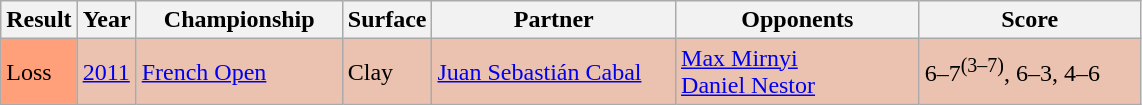<table class="sortable wikitable">
<tr>
<th>Result</th>
<th>Year</th>
<th style="width:130px">Championship</th>
<th>Surface</th>
<th style="width:155px">Partner</th>
<th style="width:155px">Opponents</th>
<th style="width:140px"  class="unsortable">Score</th>
</tr>
<tr bgcolor=ebc2af>
<td style="background:#ffa07a;">Loss</td>
<td><a href='#'>2011</a></td>
<td><a href='#'>French Open</a></td>
<td>Clay</td>
<td> <a href='#'>Juan Sebastián Cabal</a></td>
<td> <a href='#'>Max Mirnyi</a><br> <a href='#'>Daniel Nestor</a></td>
<td>6–7<sup>(3–7)</sup>, 6–3, 4–6</td>
</tr>
</table>
